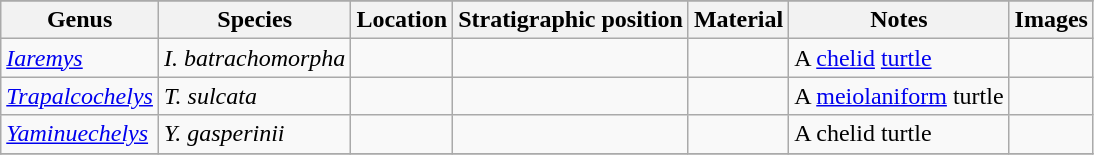<table class="wikitable" align="center">
<tr>
</tr>
<tr>
<th>Genus</th>
<th>Species</th>
<th>Location</th>
<th>Stratigraphic position</th>
<th>Material</th>
<th>Notes</th>
<th>Images</th>
</tr>
<tr>
<td><em><a href='#'>Iaremys</a></em></td>
<td><em>I. batrachomorpha</em></td>
<td></td>
<td></td>
<td></td>
<td>A <a href='#'>chelid</a> <a href='#'>turtle</a></td>
<td></td>
</tr>
<tr>
<td><em><a href='#'>Trapalcochelys</a></em></td>
<td><em>T. sulcata</em></td>
<td></td>
<td></td>
<td></td>
<td>A <a href='#'>meiolaniform</a> turtle</td>
<td></td>
</tr>
<tr>
<td><em><a href='#'>Yaminuechelys</a></em></td>
<td><em>Y. gasperinii</em></td>
<td></td>
<td></td>
<td></td>
<td>A chelid turtle</td>
<td></td>
</tr>
<tr>
</tr>
</table>
